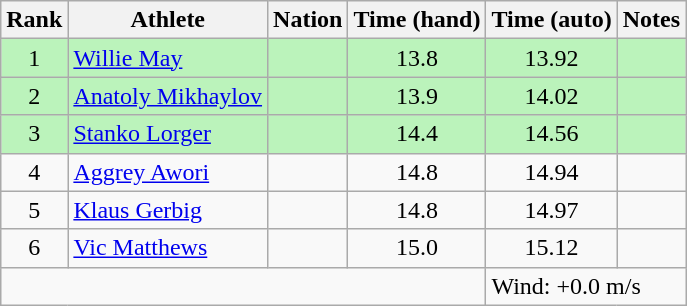<table class="wikitable sortable" style="text-align:center">
<tr>
<th>Rank</th>
<th>Athlete</th>
<th>Nation</th>
<th>Time (hand)</th>
<th>Time (auto)</th>
<th>Notes</th>
</tr>
<tr bgcolor=bbf3bb>
<td>1</td>
<td align=left><a href='#'>Willie May</a></td>
<td align=left></td>
<td>13.8</td>
<td>13.92</td>
<td></td>
</tr>
<tr bgcolor=bbf3bb>
<td>2</td>
<td align=left><a href='#'>Anatoly Mikhaylov</a></td>
<td align=left></td>
<td>13.9</td>
<td>14.02</td>
<td></td>
</tr>
<tr bgcolor=bbf3bb>
<td>3</td>
<td align=left><a href='#'>Stanko Lorger</a></td>
<td align=left></td>
<td>14.4</td>
<td>14.56</td>
<td></td>
</tr>
<tr>
<td>4</td>
<td align=left><a href='#'>Aggrey Awori</a></td>
<td align=left></td>
<td>14.8</td>
<td>14.94</td>
<td></td>
</tr>
<tr>
<td>5</td>
<td align=left><a href='#'>Klaus Gerbig</a></td>
<td align=left></td>
<td>14.8</td>
<td>14.97</td>
<td></td>
</tr>
<tr>
<td>6</td>
<td align=left><a href='#'>Vic Matthews</a></td>
<td align=left></td>
<td>15.0</td>
<td>15.12</td>
<td></td>
</tr>
<tr class="sortbottom">
<td colspan=4></td>
<td colspan="2" style="text-align:left;">Wind: +0.0 m/s</td>
</tr>
</table>
